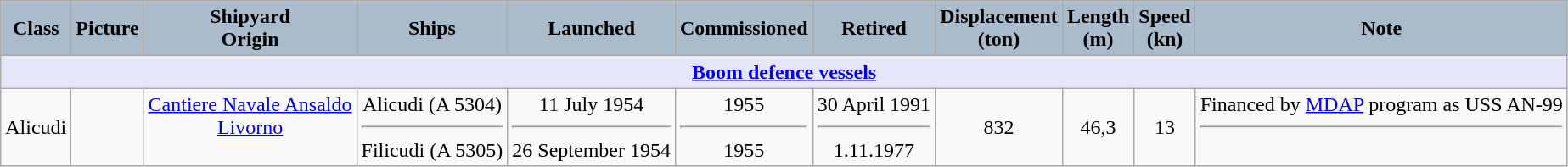<table class="wikitable" style="text-align:center;">
<tr>
<th style="text-align: central; background: #aabccc;">Class</th>
<th style="text-align: central; background: #aabccc;">Picture</th>
<th style="text-align: central; background: #aabccc;">Shipyard<br>Origin</th>
<th style="text-align: central; background: #aabccc;">Ships</th>
<th style="text-align: central; background: #aabccc;">Launched</th>
<th style="text-align: central; background: #aabccc;">Commissioned</th>
<th style="text-align: central; background: #aabccc;">Retired</th>
<th style="text-align: central; background: #aabccc;">Displacement<br>(ton)</th>
<th style="text-align: central; background: #aabccc;">Length<br>(m)</th>
<th style="text-align: central; background: #aabccc;">Speed<br>(kn)</th>
<th style="text-align: central; background: #aabccc;">Note</th>
</tr>
<tr>
<th style="align: center; background: lavender;" colspan="11"><strong><a href='#'>Boom defence vessels</a></strong></th>
</tr>
<tr>
<td>Alicudi </td>
<td></td>
<td><a href='#'>Cantiere Navale Ansaldo</a><br><a href='#'>Livorno</a><br><br></td>
<td>Alicudi (A 5304) <hr>Filicudi (A 5305) </td>
<td>11 July 1954<hr>26 September 1954</td>
<td>1955<hr>1955</td>
<td>30 April 1991<hr>1.11.1977</td>
<td>832</td>
<td>46,3</td>
<td>13</td>
<td>Financed by <a href='#'>MDAP</a> program as USS AN-99<hr> <br></td>
</tr>
</table>
